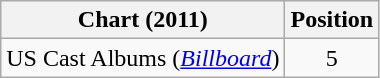<table class="wikitable">
<tr>
<th>Chart (2011)</th>
<th>Position</th>
</tr>
<tr>
<td>US Cast Albums (<em><a href='#'>Billboard</a></em>)</td>
<td style="text-align:center;">5</td>
</tr>
</table>
